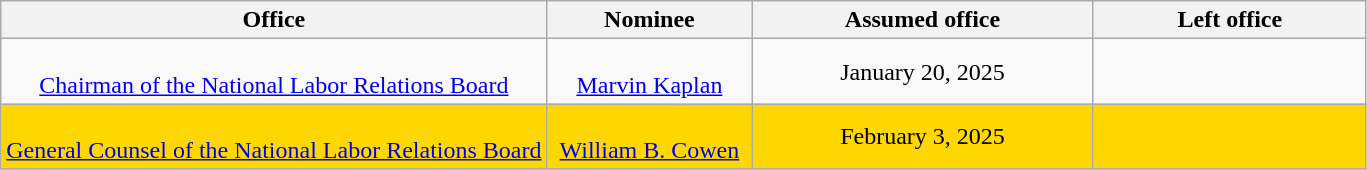<table class="wikitable sortable" style="text-align:center">
<tr>
<th style="width:40%;">Office</th>
<th style="width:15%;">Nominee</th>
<th style="width:25%;" data-sort-="" type="date">Assumed office</th>
<th style="width:20%;" data-sort-="" type="date">Left office</th>
</tr>
<tr>
<td><br><a href='#'>Chairman of the National Labor Relations Board</a></td>
<td><br><a href='#'>Marvin Kaplan</a></td>
<td>January 20, 2025</td>
<td></td>
</tr>
<tr style="background:gold">
<td><br><a href='#'>General Counsel of the National Labor Relations Board</a></td>
<td><br><a href='#'>William B. Cowen</a></td>
<td>February 3, 2025</td>
<td></td>
</tr>
</table>
